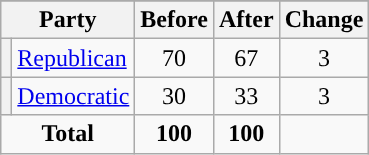<table class="wikitable" style="text-align:center;">
<tr>
</tr>
<tr>
<th colspan=2>Party</th>
<th>Before</th>
<th>After</th>
<th>Change</th>
</tr>
<tr>
<th style="background-color:"></th>
<td style="text-align:left;"><a href='#'>Republican</a></td>
<td>70</td>
<td>67</td>
<td> 3</td>
</tr>
<tr>
<th style="background-color:"></th>
<td style="text-align:left;"><a href='#'>Democratic</a></td>
<td>30</td>
<td>33</td>
<td> 3</td>
</tr>
<tr>
<td colspan=2><strong>Total</strong></td>
<td><strong>100</strong></td>
<td><strong>100</strong></td>
<td></td>
</tr>
</table>
